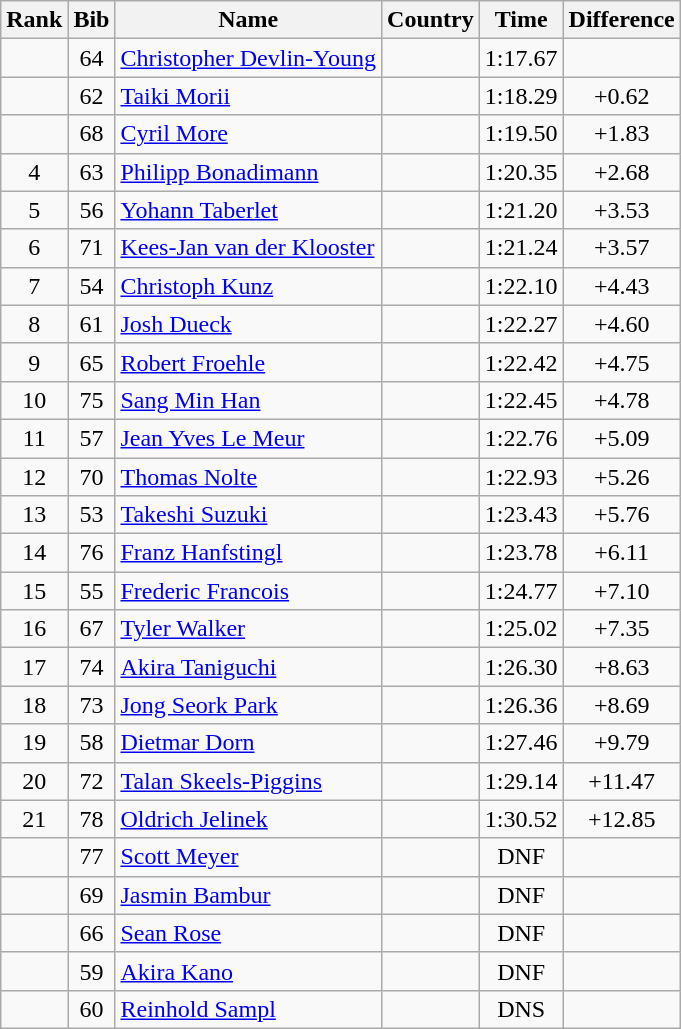<table class="wikitable sortable" style="text-align:center">
<tr>
<th>Rank</th>
<th>Bib</th>
<th>Name</th>
<th>Country</th>
<th>Time</th>
<th>Difference</th>
</tr>
<tr>
<td></td>
<td>64</td>
<td align=left><a href='#'>Christopher Devlin-Young</a></td>
<td align=left></td>
<td>1:17.67</td>
<td></td>
</tr>
<tr>
<td></td>
<td>62</td>
<td align=left><a href='#'>Taiki Morii</a></td>
<td align=left></td>
<td>1:18.29</td>
<td>+0.62</td>
</tr>
<tr>
<td></td>
<td>68</td>
<td align=left><a href='#'>Cyril More</a></td>
<td align=left></td>
<td>1:19.50</td>
<td>+1.83</td>
</tr>
<tr>
<td>4</td>
<td>63</td>
<td align=left><a href='#'>Philipp Bonadimann</a></td>
<td align=left></td>
<td>1:20.35</td>
<td>+2.68</td>
</tr>
<tr>
<td>5</td>
<td>56</td>
<td align=left><a href='#'>Yohann Taberlet</a></td>
<td align=left></td>
<td>1:21.20</td>
<td>+3.53</td>
</tr>
<tr>
<td>6</td>
<td>71</td>
<td align=left><a href='#'>Kees-Jan van der Klooster</a></td>
<td align=left></td>
<td>1:21.24</td>
<td>+3.57</td>
</tr>
<tr>
<td>7</td>
<td>54</td>
<td align=left><a href='#'>Christoph Kunz</a></td>
<td align=left></td>
<td>1:22.10</td>
<td>+4.43</td>
</tr>
<tr>
<td>8</td>
<td>61</td>
<td align=left><a href='#'>Josh Dueck</a></td>
<td align=left></td>
<td>1:22.27</td>
<td>+4.60</td>
</tr>
<tr>
<td>9</td>
<td>65</td>
<td align=left><a href='#'>Robert Froehle</a></td>
<td align=left></td>
<td>1:22.42</td>
<td>+4.75</td>
</tr>
<tr>
<td>10</td>
<td>75</td>
<td align=left><a href='#'>Sang Min Han</a></td>
<td align=left></td>
<td>1:22.45</td>
<td>+4.78</td>
</tr>
<tr>
<td>11</td>
<td>57</td>
<td align=left><a href='#'>Jean Yves Le Meur</a></td>
<td align=left></td>
<td>1:22.76</td>
<td>+5.09</td>
</tr>
<tr>
<td>12</td>
<td>70</td>
<td align=left><a href='#'>Thomas Nolte</a></td>
<td align=left></td>
<td>1:22.93</td>
<td>+5.26</td>
</tr>
<tr>
<td>13</td>
<td>53</td>
<td align=left><a href='#'>Takeshi Suzuki</a></td>
<td align=left></td>
<td>1:23.43</td>
<td>+5.76</td>
</tr>
<tr>
<td>14</td>
<td>76</td>
<td align=left><a href='#'>Franz Hanfstingl</a></td>
<td align=left></td>
<td>1:23.78</td>
<td>+6.11</td>
</tr>
<tr>
<td>15</td>
<td>55</td>
<td align=left><a href='#'>Frederic Francois</a></td>
<td align=left></td>
<td>1:24.77</td>
<td>+7.10</td>
</tr>
<tr>
<td>16</td>
<td>67</td>
<td align=left><a href='#'>Tyler Walker</a></td>
<td align=left></td>
<td>1:25.02</td>
<td>+7.35</td>
</tr>
<tr>
<td>17</td>
<td>74</td>
<td align=left><a href='#'>Akira Taniguchi</a></td>
<td align=left></td>
<td>1:26.30</td>
<td>+8.63</td>
</tr>
<tr>
<td>18</td>
<td>73</td>
<td align=left><a href='#'>Jong Seork Park</a></td>
<td align=left></td>
<td>1:26.36</td>
<td>+8.69</td>
</tr>
<tr>
<td>19</td>
<td>58</td>
<td align=left><a href='#'>Dietmar Dorn</a></td>
<td align=left></td>
<td>1:27.46</td>
<td>+9.79</td>
</tr>
<tr>
<td>20</td>
<td>72</td>
<td align=left><a href='#'>Talan Skeels-Piggins</a></td>
<td align=left></td>
<td>1:29.14</td>
<td>+11.47</td>
</tr>
<tr>
<td>21</td>
<td>78</td>
<td align=left><a href='#'>Oldrich Jelinek</a></td>
<td align=left></td>
<td>1:30.52</td>
<td>+12.85</td>
</tr>
<tr>
<td></td>
<td>77</td>
<td align=left><a href='#'>Scott Meyer</a></td>
<td align=left></td>
<td>DNF</td>
<td></td>
</tr>
<tr>
<td></td>
<td>69</td>
<td align=left><a href='#'>Jasmin Bambur</a></td>
<td align=left></td>
<td>DNF</td>
<td></td>
</tr>
<tr>
<td></td>
<td>66</td>
<td align=left><a href='#'>Sean Rose</a></td>
<td align=left></td>
<td>DNF</td>
<td></td>
</tr>
<tr>
<td></td>
<td>59</td>
<td align=left><a href='#'>Akira Kano</a></td>
<td align=left></td>
<td>DNF</td>
<td></td>
</tr>
<tr>
<td></td>
<td>60</td>
<td align=left><a href='#'>Reinhold Sampl</a></td>
<td align=left></td>
<td>DNS</td>
<td></td>
</tr>
</table>
